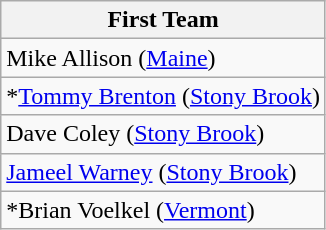<table class="wikitable">
<tr>
<th>First Team</th>
</tr>
<tr>
<td>Mike Allison (<a href='#'>Maine</a>)</td>
</tr>
<tr>
<td>*<a href='#'>Tommy Brenton</a> (<a href='#'>Stony Brook</a>)</td>
</tr>
<tr>
<td>Dave Coley (<a href='#'>Stony Brook</a>)</td>
</tr>
<tr>
<td><a href='#'>Jameel Warney</a> (<a href='#'>Stony Brook</a>)</td>
</tr>
<tr>
<td>*Brian Voelkel (<a href='#'>Vermont</a>)</td>
</tr>
</table>
